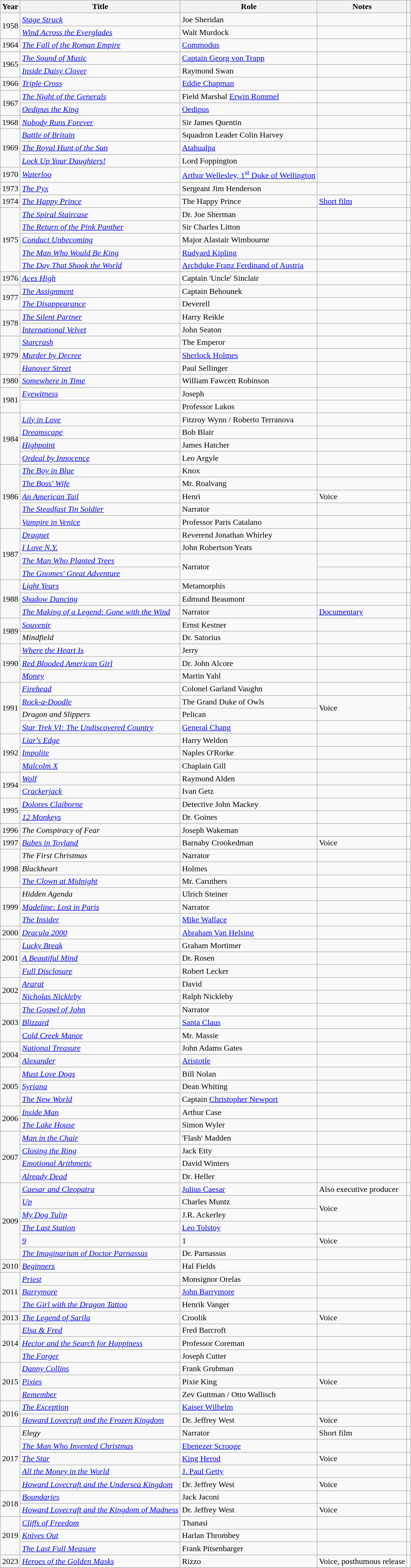<table class="wikitable plainrowheaders sortable" style="margin-right: 0;">
<tr>
<th scope="col">Year</th>
<th scope="col">Title</th>
<th scope="col">Role</th>
<th scope="col" class="unsortable">Notes</th>
<th scope="col" class="unsortable"></th>
</tr>
<tr>
<td rowspan="2">1958</td>
<td><em><a href='#'>Stage Struck</a></em></td>
<td>Joe Sheridan</td>
<td></td>
<td style="text-align: center;"></td>
</tr>
<tr>
<td><em><a href='#'>Wind Across the Everglades</a></em></td>
<td>Walt Murdock</td>
<td></td>
<td style="text-align: center;"></td>
</tr>
<tr>
<td>1964</td>
<td data-sort-value="Fall of the Roman Empire, The"><em><a href='#'>The Fall of the Roman Empire</a></em></td>
<td><a href='#'>Commodus</a></td>
<td></td>
<td style="text-align: center;"></td>
</tr>
<tr>
<td rowspan="2">1965</td>
<td data-sort-value="Sound of Music, The"><em><a href='#'>The Sound of Music</a></em></td>
<td><a href='#'>Captain Georg von Trapp</a></td>
<td></td>
<td style="text-align: center;"></td>
</tr>
<tr>
<td><em><a href='#'>Inside Daisy Clover</a></em></td>
<td>Raymond Swan</td>
<td></td>
<td style="text-align: center;"></td>
</tr>
<tr>
<td>1966</td>
<td><em><a href='#'>Triple Cross</a></em></td>
<td><a href='#'>Eddie Chapman</a></td>
<td></td>
<td style="text-align: center;"></td>
</tr>
<tr>
<td rowspan="2">1967</td>
<td data-sort-value="Night of the Generals, The"><em><a href='#'>The Night of the Generals</a></em></td>
<td>Field Marshal <a href='#'>Erwin Rommel</a></td>
<td></td>
<td style="text-align: center;"></td>
</tr>
<tr>
<td><em><a href='#'>Oedipus the King</a></em></td>
<td><a href='#'>Oedipus</a></td>
<td></td>
<td style="text-align: center;"></td>
</tr>
<tr>
<td>1968</td>
<td><em><a href='#'>Nobody Runs Forever</a></em></td>
<td>Sir James Quentin</td>
<td></td>
<td style="text-align: center;"></td>
</tr>
<tr>
<td rowspan="3">1969</td>
<td><em><a href='#'>Battle of Britain</a></em></td>
<td>Squadron Leader Colin Harvey</td>
<td></td>
<td style="text-align: center;"></td>
</tr>
<tr>
<td data-sort-value="Royal Hunt of the Sun, The"><em><a href='#'>The Royal Hunt of the Sun</a></em></td>
<td><a href='#'>Atahualpa</a></td>
<td></td>
<td style="text-align: center;"></td>
</tr>
<tr>
<td><em><a href='#'>Lock Up Your Daughters!</a></em></td>
<td>Lord Foppington</td>
<td></td>
<td style="text-align: center;"></td>
</tr>
<tr>
<td>1970</td>
<td><em><a href='#'>Waterloo</a></em></td>
<td><a href='#'>Arthur Wellesley, 1<sup>st</sup> Duke of Wellington</a></td>
<td></td>
<td style="text-align: center;"></td>
</tr>
<tr>
<td>1973</td>
<td data-sort-value="Pyx, The"><em><a href='#'>The Pyx</a></em></td>
<td>Sergeant Jim Henderson</td>
<td></td>
<td style="text-align: center;"></td>
</tr>
<tr>
<td>1974</td>
<td data-sort-value="Happy Prince, The"><em><a href='#'>The Happy Prince</a></em></td>
<td>The Happy Prince</td>
<td><a href='#'>Short film</a></td>
<td style="text-align: center;"></td>
</tr>
<tr>
<td rowspan="5">1975</td>
<td data-sort-value="Spiral Staircase, The"><em><a href='#'>The Spiral Staircase</a></em></td>
<td>Dr. Joe Sherman</td>
<td></td>
<td style="text-align: center;"></td>
</tr>
<tr>
<td data-sort-value="Return of the Pink Panther, The"><em><a href='#'>The Return of the Pink Panther</a></em></td>
<td>Sir Charles Litton</td>
<td></td>
<td style="text-align: center;"></td>
</tr>
<tr>
<td><a href='#'><em>Conduct Unbecoming</em></a></td>
<td>Major Alastair Wimbourne</td>
<td></td>
<td style="text-align: center;"></td>
</tr>
<tr>
<td data-sort-value="Man Who Would Be King, The"><em><a href='#'>The Man Who Would Be King</a></em></td>
<td><a href='#'>Rudyard Kipling</a></td>
<td></td>
<td style="text-align: center;"></td>
</tr>
<tr>
<td data-sort-value="Day That Shook the World, The"><em><a href='#'>The Day That Shook the World</a></em></td>
<td><a href='#'>Archduke Franz Ferdinand of Austria</a></td>
<td></td>
<td style="text-align: center;"></td>
</tr>
<tr>
<td>1976</td>
<td><em><a href='#'>Aces High</a></em></td>
<td>Captain 'Uncle' Sinclair</td>
<td></td>
<td style="text-align: center;"></td>
</tr>
<tr>
<td rowspan="2">1977</td>
<td data-sort-value="Assignment, The"><em><a href='#'>The Assignment</a></em></td>
<td>Captain Behounek</td>
<td></td>
<td style="text-align: center;"></td>
</tr>
<tr>
<td data-sort-value="Disappearance, The"><em><a href='#'>The Disappearance</a></em></td>
<td>Deverell</td>
<td></td>
<td style="text-align: center;"></td>
</tr>
<tr>
<td rowspan="2">1978</td>
<td data-sort-value="Silent Partner, The"><em><a href='#'>The Silent Partner</a></em></td>
<td>Harry Reikle</td>
<td></td>
<td style="text-align: center;"></td>
</tr>
<tr>
<td><em><a href='#'>International Velvet</a></em></td>
<td>John Seaton</td>
<td></td>
<td style="text-align: center;"></td>
</tr>
<tr>
<td rowspan="3">1979</td>
<td><em><a href='#'>Starcrash</a></em></td>
<td>The Emperor</td>
<td></td>
<td style="text-align: center;"></td>
</tr>
<tr>
<td><em><a href='#'>Murder by Decree</a></em></td>
<td><a href='#'>Sherlock Holmes</a></td>
<td></td>
<td style="text-align: center;"></td>
</tr>
<tr>
<td><em><a href='#'>Hanover Street</a></em></td>
<td>Paul Sellinger</td>
<td></td>
<td style="text-align: center;"></td>
</tr>
<tr>
<td>1980</td>
<td><em><a href='#'>Somewhere in Time</a></em></td>
<td>William Fawcett Robinson</td>
<td></td>
<td style="text-align: center;"></td>
</tr>
<tr>
<td rowspan="2">1981</td>
<td><em><a href='#'>Eyewitness</a></em></td>
<td>Joseph</td>
<td></td>
<td style="text-align: center;"></td>
</tr>
<tr>
<td><em></em></td>
<td>Professor Lakos</td>
<td></td>
<td style="text-align: center;"></td>
</tr>
<tr>
<td rowspan="4">1984</td>
<td><em><a href='#'>Lily in Love</a></em></td>
<td>Fitzroy Wynn / Roberto Terranova</td>
<td></td>
<td style="text-align: center;"></td>
</tr>
<tr>
<td><em><a href='#'>Dreamscape</a></em></td>
<td>Bob Blair</td>
<td></td>
<td style="text-align: center;"></td>
</tr>
<tr>
<td><em><a href='#'>Highpoint</a></em></td>
<td>James Hatcher</td>
<td></td>
<td style="text-align: center;"></td>
</tr>
<tr>
<td><em><a href='#'>Ordeal by Innocence</a></em></td>
<td>Leo Argyle</td>
<td></td>
<td style="text-align: center;"></td>
</tr>
<tr>
<td rowspan="5">1986</td>
<td data-sort-value="Boy in Blue, The"><em><a href='#'>The Boy in Blue</a></em></td>
<td>Knox</td>
<td></td>
<td style="text-align: center;"></td>
</tr>
<tr>
<td data-sort-value="Boss' Wife, The"><em><a href='#'>The Boss' Wife</a></em></td>
<td>Mr. Roalvang</td>
<td></td>
<td style="text-align: center;"></td>
</tr>
<tr>
<td><em><a href='#'>An American Tail</a></em></td>
<td>Henri</td>
<td>Voice</td>
<td style="text-align: center;"></td>
</tr>
<tr>
<td data-sort-value="Steadfast Tin Soldier, The"><em><a href='#'>The Steadfast Tin Soldier</a></em></td>
<td>Narrator</td>
<td></td>
<td style="text-align: center;"></td>
</tr>
<tr>
<td><em><a href='#'>Vampire in Venice</a></em></td>
<td>Professor Paris Catalano</td>
<td></td>
<td style="text-align: center;"></td>
</tr>
<tr>
<td rowspan="4">1987</td>
<td><em><a href='#'>Dragnet</a></em></td>
<td>Reverend Jonathan Whirley</td>
<td></td>
<td style="text-align: center;"></td>
</tr>
<tr>
<td><em><a href='#'>I Love N.Y.</a></em></td>
<td>John Robertson Yeats</td>
<td></td>
<td style="text-align: center;"></td>
</tr>
<tr>
<td data-sort-value="Man Who Planted Trees, The"><em><a href='#'>The Man Who Planted Trees</a></em></td>
<td rowspan="2">Narrator</td>
<td></td>
<td style="text-align: center;"></td>
</tr>
<tr>
<td data-sort-value="Gnomes' Great Adventure, The"><em><a href='#'>The Gnomes' Great Adventure</a></em></td>
<td></td>
<td style="text-align: center;"></td>
</tr>
<tr>
<td rowspan="3">1988</td>
<td><em><a href='#'>Light Years</a></em></td>
<td>Metamorphis</td>
<td></td>
<td style="text-align: center;"></td>
</tr>
<tr>
<td><em><a href='#'>Shadow Dancing</a></em></td>
<td>Edmund Beaumont</td>
<td></td>
<td style="text-align: center;"></td>
</tr>
<tr>
<td data-sort-value="Making of a Legend: Gone with the Wind, The"><em><a href='#'>The Making of a Legend: Gone with the Wind</a></em></td>
<td>Narrator</td>
<td><a href='#'>Documentary</a></td>
<td style="text-align: center;"></td>
</tr>
<tr>
<td rowspan="2">1989</td>
<td><em><a href='#'>Souvenir</a></em></td>
<td>Ernst Kestner</td>
<td></td>
<td style="text-align: center;"></td>
</tr>
<tr>
<td><em>Mindfield</em></td>
<td>Dr. Satorius</td>
<td></td>
<td style="text-align: center;"></td>
</tr>
<tr>
<td rowspan="3">1990</td>
<td><em><a href='#'>Where the Heart Is</a></em></td>
<td>Jerry</td>
<td></td>
<td style="text-align: center;"></td>
</tr>
<tr>
<td><em><a href='#'>Red Blooded American Girl</a></em></td>
<td>Dr. John Alcore</td>
<td></td>
<td style="text-align: center;"></td>
</tr>
<tr>
<td><em><a href='#'>Money</a></em></td>
<td>Martin Yahl</td>
<td></td>
<td style="text-align: center;"></td>
</tr>
<tr>
<td rowspan="4">1991</td>
<td><em><a href='#'>Firehead</a></em></td>
<td>Colonel Garland Vaughn</td>
<td></td>
<td style="text-align: center;"></td>
</tr>
<tr>
<td><em><a href='#'>Rock-a-Doodle</a></em></td>
<td>The Grand Duke of Owls</td>
<td rowspan="2">Voice</td>
<td style="text-align: center;"></td>
</tr>
<tr>
<td><em>Dragon and Slippers</em></td>
<td>Pelican</td>
<td style="text-align: center;"></td>
</tr>
<tr>
<td><em><a href='#'>Star Trek VI: The Undiscovered Country</a></em></td>
<td><a href='#'>General Chang</a></td>
<td></td>
<td style="text-align: center;"></td>
</tr>
<tr>
<td rowspan="3">1992</td>
<td><em><a href='#'>Liar's Edge</a></em></td>
<td>Harry Weldon</td>
<td></td>
<td style="text-align: center;"></td>
</tr>
<tr>
<td><em><a href='#'>Impolite</a></em></td>
<td>Naples O'Rorke</td>
<td></td>
<td style="text-align: center;"></td>
</tr>
<tr>
<td><em><a href='#'>Malcolm X</a></em></td>
<td>Chaplain Gill</td>
<td></td>
<td style="text-align: center;"></td>
</tr>
<tr>
<td rowspan="2">1994</td>
<td><em><a href='#'>Wolf</a></em></td>
<td>Raymond Alden</td>
<td></td>
<td style="text-align: center;"></td>
</tr>
<tr>
<td><em><a href='#'>Crackerjack</a></em></td>
<td>Ivan Getz</td>
<td></td>
<td style="text-align: center;"></td>
</tr>
<tr>
<td rowspan="2">1995</td>
<td><em><a href='#'>Dolores Claiborne</a></em></td>
<td>Detective John Mackey</td>
<td></td>
<td style="text-align: center;"></td>
</tr>
<tr>
<td><em><a href='#'>12 Monkeys</a></em></td>
<td>Dr. Goines</td>
<td></td>
<td style="text-align: center;"></td>
</tr>
<tr>
<td>1996</td>
<td data-sort-value="Conspiracy of Fear, The"><em>The Conspiracy of Fear</em></td>
<td>Joseph Wakeman</td>
<td></td>
<td style="text-align: center;"></td>
</tr>
<tr>
<td>1997</td>
<td><em><a href='#'>Babes in Toyland</a></em></td>
<td>Barnaby Crookedman</td>
<td>Voice</td>
<td style="text-align: center;"></td>
</tr>
<tr>
<td rowspan="3">1998</td>
<td data-sort-value="First Christmas, The"><em>The First Christmas</em></td>
<td>Narrator</td>
<td></td>
<td style="text-align: center;"></td>
</tr>
<tr>
<td><em>Blackheart</em></td>
<td>Holmes</td>
<td></td>
<td style="text-align: center;"></td>
</tr>
<tr>
<td data-sort-value="Clown at Midnight, The"><em><a href='#'>The Clown at Midnight</a></em></td>
<td>Mr. Caruthers</td>
<td></td>
<td style="text-align: center;"></td>
</tr>
<tr>
<td rowspan="3">1999</td>
<td><em>Hidden Agenda</em></td>
<td>Ulrich Steiner</td>
<td></td>
<td style="text-align: center;"></td>
</tr>
<tr>
<td><em><a href='#'>Madeline: Lost in Paris</a></em></td>
<td>Narrator</td>
<td></td>
<td style="text-align: center;"></td>
</tr>
<tr>
<td data-sort-value="Insider, The"><em><a href='#'>The Insider</a></em></td>
<td><a href='#'>Mike Wallace</a></td>
<td></td>
<td style="text-align: center;"></td>
</tr>
<tr>
<td>2000</td>
<td><em><a href='#'>Dracula 2000</a></em></td>
<td><a href='#'>Abraham Van Helsing</a></td>
<td></td>
<td style="text-align: center;"></td>
</tr>
<tr>
<td rowspan="3">2001</td>
<td><em><a href='#'>Lucky Break</a></em></td>
<td>Graham Mortimer</td>
<td></td>
<td style="text-align: center;"></td>
</tr>
<tr>
<td data-sort-value="Beautiful Mind, A"><em><a href='#'>A Beautiful Mind</a></em></td>
<td>Dr. Rosen</td>
<td></td>
<td style="text-align: center;"></td>
</tr>
<tr>
<td><em><a href='#'>Full Disclosure</a></em></td>
<td>Robert Lecker</td>
<td></td>
<td style="text-align: center;"></td>
</tr>
<tr>
<td rowspan="2">2002</td>
<td><em><a href='#'>Ararat</a></em></td>
<td>David</td>
<td></td>
<td style="text-align: center;"></td>
</tr>
<tr>
<td><em><a href='#'>Nicholas Nickleby</a></em></td>
<td>Ralph Nickleby</td>
<td></td>
<td style="text-align: center;"></td>
</tr>
<tr>
<td rowspan="3">2003</td>
<td data-sort-value="Gospel of John, The"><em><a href='#'>The Gospel of John</a></em></td>
<td>Narrator</td>
<td></td>
<td style="text-align: center;"></td>
</tr>
<tr>
<td><em><a href='#'>Blizzard</a></em></td>
<td><a href='#'>Santa Claus</a></td>
<td></td>
<td style="text-align: center;"></td>
</tr>
<tr>
<td><em><a href='#'>Cold Creek Manor</a></em></td>
<td>Mr. Massie</td>
<td></td>
<td style="text-align: center;"></td>
</tr>
<tr>
<td rowspan="2">2004</td>
<td><em><a href='#'>National Treasure</a></em></td>
<td>John Adams Gates</td>
<td></td>
<td style="text-align: center;"></td>
</tr>
<tr>
<td><em><a href='#'>Alexander</a></em></td>
<td><a href='#'>Aristotle</a></td>
<td></td>
<td style="text-align: center;"></td>
</tr>
<tr>
<td rowspan="3">2005</td>
<td><em><a href='#'>Must Love Dogs</a></em></td>
<td>Bill Nolan</td>
<td></td>
<td style="text-align: center;"></td>
</tr>
<tr>
<td><em><a href='#'>Syriana</a></em></td>
<td>Dean Whiting</td>
<td></td>
<td style="text-align: center;"></td>
</tr>
<tr>
<td data-sort-value="New World, The"><em><a href='#'>The New World</a></em></td>
<td>Captain <a href='#'>Christopher Newport</a></td>
<td></td>
<td style="text-align: center;"></td>
</tr>
<tr>
<td rowspan="2">2006</td>
<td><em><a href='#'>Inside Man</a></em></td>
<td>Arthur Case</td>
<td></td>
<td style="text-align: center;"></td>
</tr>
<tr>
<td data-sort-value="Lake House, The"><em><a href='#'>The Lake House</a></em></td>
<td>Simon Wyler</td>
<td></td>
<td style="text-align: center;"></td>
</tr>
<tr>
<td rowspan="4">2007</td>
<td><em><a href='#'>Man in the Chair</a></em></td>
<td>'Flash' Madden</td>
<td></td>
<td style="text-align: center;"></td>
</tr>
<tr>
<td><em><a href='#'>Closing the Ring</a></em></td>
<td>Jack Etty</td>
<td></td>
<td style="text-align: center;"></td>
</tr>
<tr>
<td><em><a href='#'>Emotional Arithmetic</a></em></td>
<td>David Winters</td>
<td></td>
<td style="text-align: center;"></td>
</tr>
<tr>
<td><em><a href='#'>Already Dead</a></em></td>
<td>Dr. Heller</td>
<td></td>
<td style="text-align: center;"></td>
</tr>
<tr>
<td rowspan="6">2009</td>
<td><em><a href='#'>Caesar and Cleopatra</a></em></td>
<td><a href='#'>Julius Caesar</a></td>
<td>Also executive producer</td>
<td style="text-align: center;"></td>
</tr>
<tr>
<td><em><a href='#'>Up</a></em></td>
<td>Charles Muntz</td>
<td rowspan="2">Voice</td>
<td rowspan="2" style="text-align: center;"></td>
</tr>
<tr>
<td><em><a href='#'>My Dog Tulip</a></em></td>
<td>J.R. Ackerley</td>
</tr>
<tr>
<td data-sort-value="Last Station, The"><em><a href='#'>The Last Station</a></em></td>
<td><a href='#'>Leo Tolstoy</a></td>
<td></td>
<td style="text-align: center;"></td>
</tr>
<tr>
<td><em><a href='#'>9</a></em></td>
<td>1</td>
<td>Voice</td>
<td style="text-align: center;"></td>
</tr>
<tr>
<td data-sort-value="Imaginarium of Doctor Parnassus, The"><em><a href='#'>The Imaginarium of Doctor Parnassus</a></em></td>
<td>Dr. Parnassus</td>
<td></td>
<td style="text-align: center;"></td>
</tr>
<tr>
<td>2010</td>
<td><em><a href='#'>Beginners</a></em></td>
<td>Hal Fields</td>
<td></td>
<td style="text-align: center;"></td>
</tr>
<tr>
<td rowspan="3">2011</td>
<td><em><a href='#'>Priest</a></em></td>
<td>Monsignor Orelas</td>
<td></td>
<td style="text-align: center;"></td>
</tr>
<tr>
<td><em><a href='#'>Barrymore</a></em></td>
<td><a href='#'>John Barrymore</a></td>
<td></td>
<td style="text-align: center;"></td>
</tr>
<tr>
<td data-sort-value="Girl with the Dragon Tattoo, The"><em><a href='#'>The Girl with the Dragon Tattoo</a></em></td>
<td>Henrik Vanger</td>
<td></td>
<td style="text-align: center;"></td>
</tr>
<tr>
<td>2013</td>
<td data-sort-value="Legend of Sarila, The"><em><a href='#'>The Legend of Sarila</a></em></td>
<td>Croolik</td>
<td>Voice</td>
<td style="text-align: center;"></td>
</tr>
<tr>
<td rowspan="3">2014</td>
<td><em><a href='#'>Elsa & Fred</a></em></td>
<td>Fred Barcroft</td>
<td></td>
<td style="text-align: center;"></td>
</tr>
<tr>
<td><em><a href='#'>Hector and the Search for Happiness</a></em></td>
<td>Professor Coreman</td>
<td></td>
<td style="text-align: center;"></td>
</tr>
<tr>
<td data-sort-value="Forger, The"><em><a href='#'>The Forger</a></em></td>
<td>Joseph Cutter</td>
<td></td>
<td style="text-align: center;"></td>
</tr>
<tr>
<td rowspan="3">2015</td>
<td><em><a href='#'>Danny Collins</a></em></td>
<td>Frank Grubman</td>
<td></td>
<td style="text-align: center;"></td>
</tr>
<tr>
<td><em><a href='#'>Pixies</a></em></td>
<td>Pixie King</td>
<td>Voice</td>
<td style="text-align: center;"></td>
</tr>
<tr>
<td><em><a href='#'>Remember</a></em></td>
<td>Zev Guttman / Otto Wallisch</td>
<td></td>
<td style="text-align: center;"></td>
</tr>
<tr>
<td rowspan="2">2016</td>
<td data-sort-value="Exception, The"><em><a href='#'>The Exception</a></em></td>
<td><a href='#'>Kaiser Wilhelm</a></td>
<td></td>
<td style="text-align: center;"></td>
</tr>
<tr>
<td><em><a href='#'>Howard Lovecraft and the Frozen Kingdom</a></em></td>
<td>Dr. Jeffrey West</td>
<td>Voice</td>
<td style="text-align: center;"></td>
</tr>
<tr>
<td rowspan="5">2017</td>
<td><em>Elegy</em></td>
<td>Narrator</td>
<td>Short film</td>
<td style="text-align: center;"></td>
</tr>
<tr>
<td data-sort-value="Man Who Invented Christmas, The"><em><a href='#'>The Man Who Invented Christmas</a></em></td>
<td><a href='#'>Ebenezer Scrooge</a></td>
<td></td>
<td style="text-align: center;"></td>
</tr>
<tr>
<td data-sort-value="Star, The"><em><a href='#'>The Star</a></em></td>
<td><a href='#'>King Herod</a></td>
<td>Voice</td>
<td style="text-align: center;"></td>
</tr>
<tr>
<td><em><a href='#'>All the Money in the World</a></em></td>
<td><a href='#'>J. Paul Getty</a></td>
<td></td>
<td style="text-align: center;"></td>
</tr>
<tr>
<td><em><a href='#'>Howard Lovecraft and the Undersea Kingdom</a></em></td>
<td>Dr. Jeffrey West</td>
<td>Voice</td>
<td style="text-align: center;"></td>
</tr>
<tr>
<td rowspan="2">2018</td>
<td><em><a href='#'>Boundaries</a></em></td>
<td>Jack Jaconi</td>
<td></td>
<td style="text-align: center;"></td>
</tr>
<tr>
<td><em><a href='#'>Howard Lovecraft and the Kingdom of Madness</a></em></td>
<td>Dr. Jeffrey West</td>
<td>Voice</td>
<td style="text-align: center;"></td>
</tr>
<tr>
<td rowspan="3">2019</td>
<td><em><a href='#'>Cliffs of Freedom</a></em></td>
<td>Thanasi</td>
<td></td>
<td style="text-align: center;"></td>
</tr>
<tr>
<td><em><a href='#'>Knives Out</a></em></td>
<td>Harlan Thrombey</td>
<td></td>
<td style="text-align: center;"></td>
</tr>
<tr>
<td data-sort-value="Last Full Measure, The"><em><a href='#'>The Last Full Measure</a></em></td>
<td>Frank Pitsenbarger</td>
<td></td>
<td style="text-align: center;"></td>
</tr>
<tr>
<td>2023</td>
<td><em><a href='#'>Heroes of the Golden Masks</a></em></td>
<td>Rizzo</td>
<td>Voice, posthumous release</td>
<td style="text-align: center;"></td>
</tr>
<tr>
</tr>
</table>
